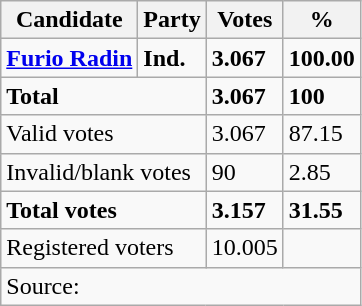<table class="wikitable" style="text-align: left;">
<tr>
<th>Candidate</th>
<th>Party</th>
<th>Votes</th>
<th>%</th>
</tr>
<tr>
<td><strong><a href='#'>Furio Radin</a></strong></td>
<td><strong>Ind.</strong></td>
<td><strong>3.067</strong></td>
<td><strong>100.00</strong></td>
</tr>
<tr>
<td colspan="2"><strong>Total</strong></td>
<td><strong>3.067</strong></td>
<td><strong>100</strong></td>
</tr>
<tr>
<td colspan="2">Valid votes</td>
<td>3.067</td>
<td>87.15</td>
</tr>
<tr>
<td colspan="2">Invalid/blank votes</td>
<td>90</td>
<td>2.85</td>
</tr>
<tr>
<td colspan="2"><strong>Total votes</strong></td>
<td><strong>3.157</strong></td>
<td><strong>31.55</strong></td>
</tr>
<tr>
<td colspan="2">Registered voters</td>
<td>10.005</td>
<td></td>
</tr>
<tr>
<td colspan="4">Source: </td>
</tr>
</table>
